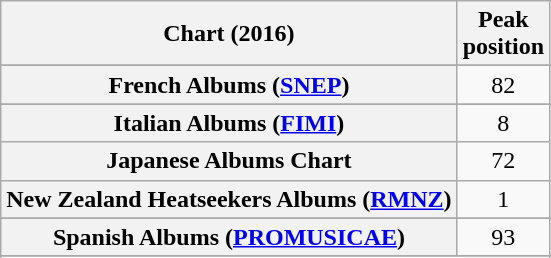<table class="wikitable sortable plainrowheaders" style="text-align:center">
<tr>
<th scope="col">Chart (2016)</th>
<th scope="col">Peak<br> position</th>
</tr>
<tr>
</tr>
<tr>
</tr>
<tr>
</tr>
<tr>
</tr>
<tr>
</tr>
<tr>
</tr>
<tr>
</tr>
<tr>
<th scope="row">French Albums (<a href='#'>SNEP</a>)</th>
<td>82</td>
</tr>
<tr>
</tr>
<tr>
</tr>
<tr>
</tr>
<tr>
<th scope="row">Italian Albums (<a href='#'>FIMI</a>)</th>
<td>8</td>
</tr>
<tr>
<th scope="row">Japanese Albums Chart</th>
<td>72</td>
</tr>
<tr>
<th scope="row">New Zealand Heatseekers Albums (<a href='#'>RMNZ</a>)</th>
<td>1</td>
</tr>
<tr>
</tr>
<tr>
<th scope="row">Spanish Albums (<a href='#'>PROMUSICAE</a>)</th>
<td>93</td>
</tr>
<tr>
</tr>
<tr>
</tr>
<tr>
</tr>
<tr>
</tr>
<tr>
</tr>
<tr>
</tr>
</table>
